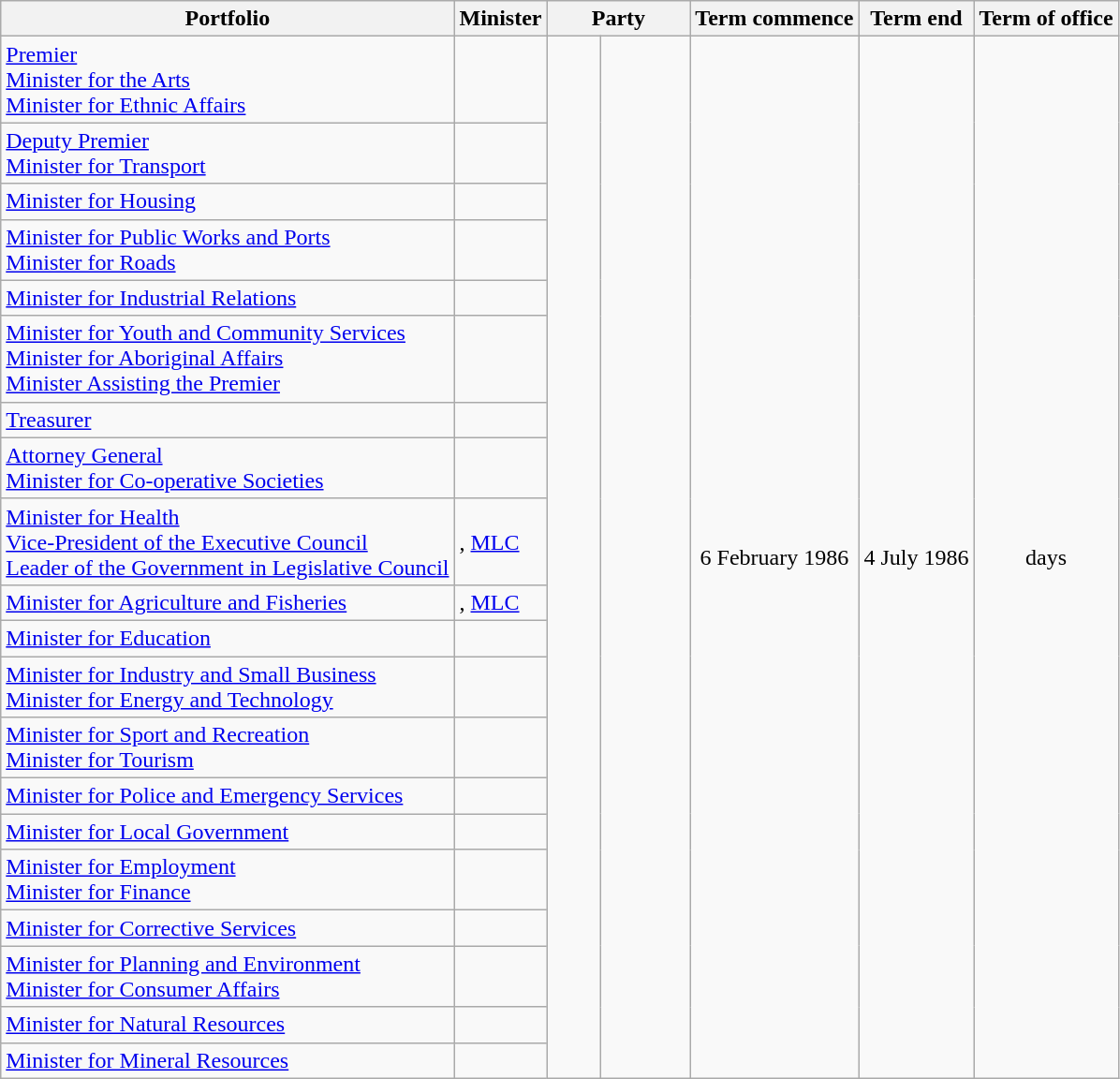<table class="wikitable sortable">
<tr>
<th>Portfolio</th>
<th>Minister</th>
<th colspan=2>Party</th>
<th>Term commence</th>
<th>Term end</th>
<th>Term of office</th>
</tr>
<tr>
<td><a href='#'>Premier</a><br><a href='#'>Minister for the Arts</a><br><a href='#'>Minister for Ethnic Affairs</a></td>
<td></td>
<td rowspan=20 > </td>
<td rowspan=20 width=8%></td>
<td rowspan=20 align="center">6 February 1986</td>
<td rowspan=20 align="center">4 July 1986</td>
<td rowspan=20 align="center"> days</td>
</tr>
<tr>
<td><a href='#'>Deputy Premier</a><br><a href='#'>Minister for Transport</a></td>
<td></td>
</tr>
<tr>
<td><a href='#'>Minister for Housing</a></td>
<td></td>
</tr>
<tr>
<td><a href='#'>Minister for Public Works and Ports</a><br><a href='#'>Minister for Roads</a></td>
<td></td>
</tr>
<tr>
<td><a href='#'>Minister for Industrial Relations</a></td>
<td></td>
</tr>
<tr>
<td><a href='#'>Minister for Youth and Community Services</a><br><a href='#'>Minister for Aboriginal Affairs</a><br><a href='#'>Minister Assisting the Premier</a></td>
<td></td>
</tr>
<tr>
<td><a href='#'>Treasurer</a></td>
<td></td>
</tr>
<tr>
<td><a href='#'>Attorney General</a><br><a href='#'>Minister for Co-operative Societies</a></td>
<td></td>
</tr>
<tr>
<td><a href='#'>Minister for Health</a><br><a href='#'>Vice-President of the Executive Council</a><br><a href='#'>Leader of the Government in Legislative Council</a></td>
<td>, <a href='#'>MLC</a></td>
</tr>
<tr>
<td><a href='#'>Minister for Agriculture and Fisheries</a></td>
<td>, <a href='#'>MLC</a></td>
</tr>
<tr>
<td><a href='#'>Minister for Education</a></td>
<td></td>
</tr>
<tr>
<td><a href='#'>Minister for Industry and Small Business</a><br><a href='#'>Minister for Energy and Technology</a></td>
<td></td>
</tr>
<tr>
<td><a href='#'>Minister for Sport and Recreation</a><br><a href='#'>Minister for Tourism</a></td>
<td></td>
</tr>
<tr>
<td><a href='#'>Minister for Police and Emergency Services</a></td>
<td></td>
</tr>
<tr>
<td><a href='#'>Minister for Local Government</a></td>
<td></td>
</tr>
<tr>
<td><a href='#'>Minister for Employment</a><br><a href='#'>Minister for Finance</a></td>
<td></td>
</tr>
<tr>
<td><a href='#'>Minister for Corrective Services</a></td>
<td></td>
</tr>
<tr>
<td><a href='#'>Minister for Planning and Environment</a><br><a href='#'>Minister for Consumer Affairs</a></td>
<td></td>
</tr>
<tr>
<td><a href='#'>Minister for Natural Resources</a></td>
<td></td>
</tr>
<tr>
<td><a href='#'>Minister for Mineral Resources</a></td>
<td></td>
</tr>
</table>
